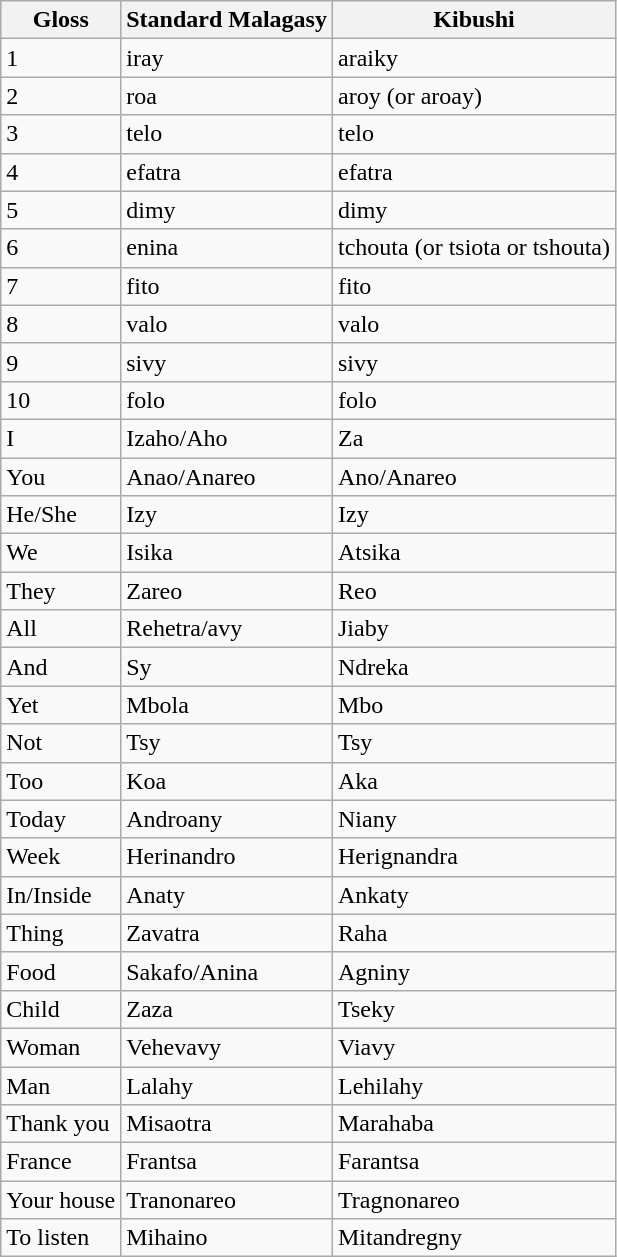<table class="wikitable sortable">
<tr>
<th>Gloss</th>
<th> Standard Malagasy</th>
<th> Kibushi</th>
</tr>
<tr>
<td>1</td>
<td>iray</td>
<td>araiky</td>
</tr>
<tr>
<td>2</td>
<td>roa</td>
<td>aroy (or aroay)</td>
</tr>
<tr>
<td>3</td>
<td>telo</td>
<td>telo</td>
</tr>
<tr>
<td>4</td>
<td>efatra</td>
<td>efatra</td>
</tr>
<tr>
<td>5</td>
<td>dimy</td>
<td>dimy</td>
</tr>
<tr>
<td>6</td>
<td>enina</td>
<td>tchouta (or tsiota or tshouta)</td>
</tr>
<tr>
<td>7</td>
<td>fito</td>
<td>fito</td>
</tr>
<tr>
<td>8</td>
<td>valo</td>
<td>valo</td>
</tr>
<tr>
<td>9</td>
<td>sivy</td>
<td>sivy</td>
</tr>
<tr>
<td>10</td>
<td>folo</td>
<td>folo</td>
</tr>
<tr>
<td>I</td>
<td>Izaho/Aho</td>
<td>Za</td>
</tr>
<tr>
<td>You</td>
<td>Anao/Anareo</td>
<td>Ano/Anareo</td>
</tr>
<tr>
<td>He/She</td>
<td>Izy</td>
<td>Izy</td>
</tr>
<tr>
<td>We</td>
<td>Isika</td>
<td>Atsika</td>
</tr>
<tr>
<td>They</td>
<td>Zareo</td>
<td>Reo</td>
</tr>
<tr>
<td>All</td>
<td>Rehetra/avy</td>
<td>Jiaby</td>
</tr>
<tr>
<td>And</td>
<td>Sy</td>
<td>Ndreka</td>
</tr>
<tr>
<td>Yet</td>
<td>Mbola</td>
<td>Mbo</td>
</tr>
<tr>
<td>Not</td>
<td>Tsy</td>
<td>Tsy</td>
</tr>
<tr>
<td>Too</td>
<td>Koa</td>
<td>Aka</td>
</tr>
<tr>
<td>Today</td>
<td>Androany</td>
<td>Niany</td>
</tr>
<tr>
<td>Week</td>
<td>Herinandro</td>
<td>Herignandra</td>
</tr>
<tr>
<td>In/Inside</td>
<td>Anaty</td>
<td>Ankaty</td>
</tr>
<tr>
<td>Thing</td>
<td>Zavatra</td>
<td>Raha</td>
</tr>
<tr>
<td>Food</td>
<td>Sakafo/Anina</td>
<td>Agniny</td>
</tr>
<tr>
<td>Child</td>
<td>Zaza</td>
<td>Tseky</td>
</tr>
<tr>
<td>Woman</td>
<td>Vehevavy</td>
<td>Viavy</td>
</tr>
<tr>
<td>Man</td>
<td>Lalahy</td>
<td>Lehilahy</td>
</tr>
<tr>
<td>Thank you</td>
<td>Misaotra</td>
<td>Marahaba</td>
</tr>
<tr>
<td>France</td>
<td>Frantsa</td>
<td>Farantsa</td>
</tr>
<tr>
<td>Your house</td>
<td>Tranonareo</td>
<td>Tragnonareo</td>
</tr>
<tr>
<td>To listen</td>
<td>Mihaino</td>
<td>Mitandregny</td>
</tr>
</table>
